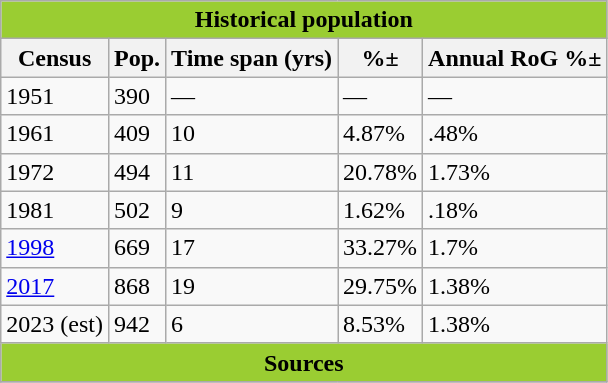<table class="sortable wikitable">
<tr>
<th colspan="5" style="text-align:center; background:YellowGreen;"><strong>Historical population</strong></th>
</tr>
<tr>
<th>Census</th>
<th>Pop.</th>
<th>Time span (yrs)</th>
<th>%±</th>
<th>Annual RoG %±</th>
</tr>
<tr>
<td>1951</td>
<td>390</td>
<td>—</td>
<td>—</td>
<td>—</td>
</tr>
<tr>
<td>1961</td>
<td>409</td>
<td>10</td>
<td>4.87%</td>
<td>.48%</td>
</tr>
<tr>
<td>1972</td>
<td>494</td>
<td>11</td>
<td>20.78%</td>
<td>1.73%</td>
</tr>
<tr>
<td>1981</td>
<td>502</td>
<td>9</td>
<td>1.62%</td>
<td>.18%</td>
</tr>
<tr>
<td><a href='#'>1998</a></td>
<td>669</td>
<td>17</td>
<td>33.27%</td>
<td>1.7%</td>
</tr>
<tr>
<td><a href='#'>2017</a></td>
<td>868</td>
<td>19</td>
<td>29.75%</td>
<td>1.38%</td>
</tr>
<tr>
<td>2023 (est)</td>
<td>942</td>
<td>6</td>
<td>8.53%</td>
<td>1.38%</td>
</tr>
<tr>
<th colspan="5" style="text-align:center; background:YellowGreen;"><strong>Sources</strong></th>
</tr>
<tr>
</tr>
</table>
